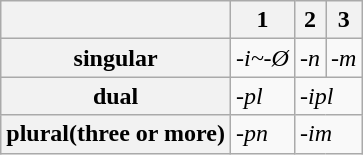<table class="wikitable">
<tr>
<th></th>
<th>1</th>
<th>2</th>
<th>3</th>
</tr>
<tr>
<th>singular</th>
<td><em>-i~-Ø</em></td>
<td><em>-n</em></td>
<td><em>-m</em></td>
</tr>
<tr>
<th>dual</th>
<td><em>-pl</em></td>
<td colspan="2"><em>-ipl</em></td>
</tr>
<tr>
<th>plural(three or more)</th>
<td><em>-pn</em></td>
<td colspan="2"><em>-im</em></td>
</tr>
</table>
